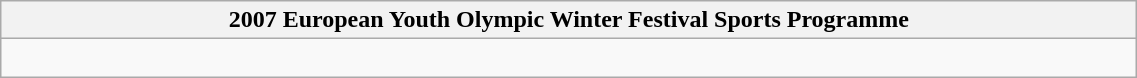<table class="wikitable" style="width: 60%;">
<tr>
<th>2007 European Youth Olympic Winter Festival Sports Programme</th>
</tr>
<tr>
<td><br></td>
</tr>
</table>
